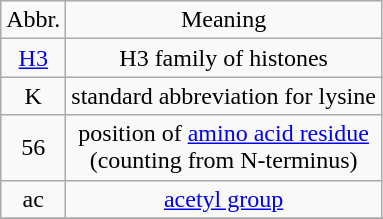<table class="wikitable" style="text-align:center">
<tr>
<td>Abbr.</td>
<td>Meaning</td>
</tr>
<tr>
<td><a href='#'>H3</a></td>
<td>H3 family of histones</td>
</tr>
<tr>
<td>K</td>
<td>standard abbreviation for lysine</td>
</tr>
<tr>
<td>56</td>
<td>position of <a href='#'>amino acid residue</a> <br>(counting from N-terminus)</td>
</tr>
<tr>
<td>ac</td>
<td><a href='#'>acetyl group</a></td>
</tr>
<tr>
</tr>
</table>
